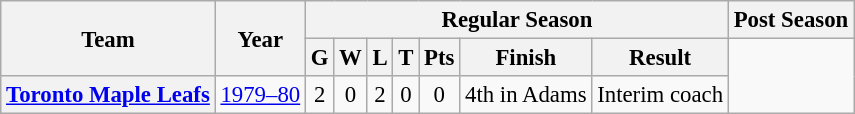<table class="wikitable" style="font-size: 95%; text-align:center;">
<tr>
<th rowspan="2">Team</th>
<th rowspan="2">Year</th>
<th colspan="7">Regular Season</th>
<th colspan="1">Post Season</th>
</tr>
<tr>
<th>G</th>
<th>W</th>
<th>L</th>
<th>T</th>
<th>Pts</th>
<th>Finish</th>
<th>Result</th>
</tr>
<tr>
<th><a href='#'>Toronto Maple Leafs</a></th>
<td><a href='#'>1979–80</a></td>
<td>2</td>
<td>0</td>
<td>2</td>
<td>0</td>
<td>0</td>
<td>4th in Adams</td>
<td>Interim coach</td>
</tr>
</table>
